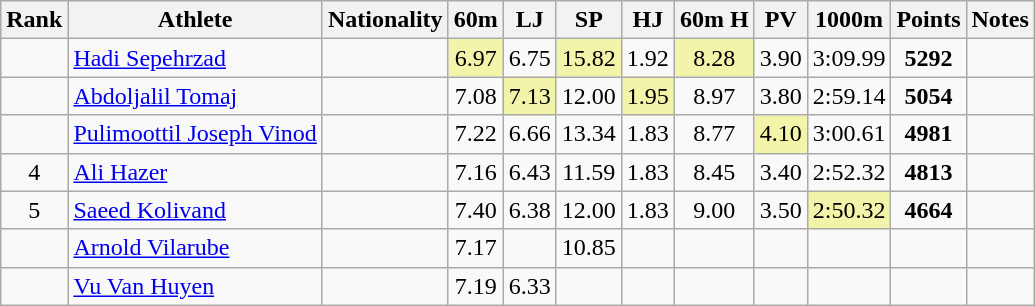<table class="wikitable sortable" style=" text-align:center">
<tr>
<th>Rank</th>
<th>Athlete</th>
<th>Nationality</th>
<th>60m</th>
<th>LJ</th>
<th>SP</th>
<th>HJ</th>
<th>60m H</th>
<th>PV</th>
<th>1000m</th>
<th>Points</th>
<th>Notes</th>
</tr>
<tr>
<td></td>
<td align=left><a href='#'>Hadi Sepehrzad</a></td>
<td align=left></td>
<td bgcolor=#F2F5A9>6.97</td>
<td>6.75</td>
<td bgcolor=#F2F5A9>15.82</td>
<td>1.92</td>
<td bgcolor=#F2F5A9>8.28</td>
<td>3.90</td>
<td>3:09.99</td>
<td><strong>5292</strong></td>
<td></td>
</tr>
<tr>
<td></td>
<td align=left><a href='#'>Abdoljalil Tomaj</a></td>
<td align=left></td>
<td>7.08</td>
<td bgcolor=#F2F5A9>7.13</td>
<td>12.00</td>
<td bgcolor=#F2F5A9>1.95</td>
<td>8.97</td>
<td>3.80</td>
<td>2:59.14</td>
<td><strong>5054</strong></td>
<td></td>
</tr>
<tr>
<td></td>
<td align=left><a href='#'>Pulimoottil Joseph Vinod</a></td>
<td align=left></td>
<td>7.22</td>
<td>6.66</td>
<td>13.34</td>
<td>1.83</td>
<td>8.77</td>
<td bgcolor=#F2F5A9>4.10</td>
<td>3:00.61</td>
<td><strong>4981</strong></td>
<td></td>
</tr>
<tr>
<td>4</td>
<td align=left><a href='#'>Ali Hazer</a></td>
<td align=left></td>
<td>7.16</td>
<td>6.43</td>
<td>11.59</td>
<td>1.83</td>
<td>8.45</td>
<td>3.40</td>
<td>2:52.32</td>
<td><strong>4813</strong></td>
<td></td>
</tr>
<tr>
<td>5</td>
<td align=left><a href='#'>Saeed Kolivand</a></td>
<td align=left></td>
<td>7.40</td>
<td>6.38</td>
<td>12.00</td>
<td>1.83</td>
<td>9.00</td>
<td>3.50</td>
<td bgcolor=#F2F5A9>2:50.32</td>
<td><strong>4664</strong></td>
<td></td>
</tr>
<tr>
<td></td>
<td align=left><a href='#'>Arnold Vilarube</a></td>
<td align=left></td>
<td>7.17</td>
<td></td>
<td>10.85</td>
<td></td>
<td></td>
<td></td>
<td></td>
<td><strong></strong></td>
<td></td>
</tr>
<tr>
<td></td>
<td align=left><a href='#'>Vu Van Huyen</a></td>
<td align=left></td>
<td>7.19</td>
<td>6.33</td>
<td></td>
<td></td>
<td></td>
<td></td>
<td></td>
<td><strong></strong></td>
<td></td>
</tr>
</table>
